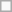<table class=wikitable>
<tr>
<td> </td>
</tr>
</table>
